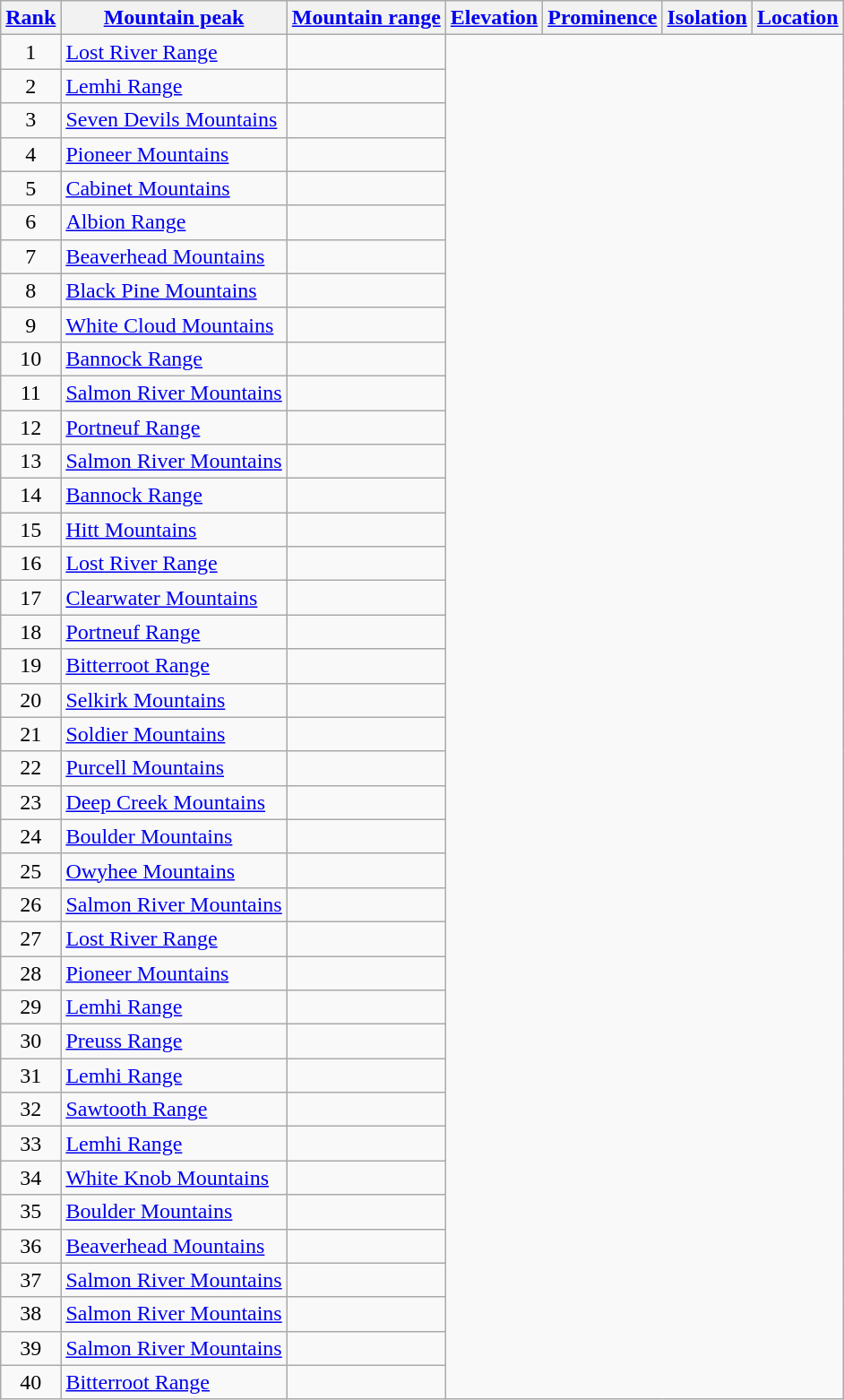<table class="wikitable sortable">
<tr>
<th><a href='#'>Rank</a></th>
<th><a href='#'>Mountain peak</a></th>
<th><a href='#'>Mountain range</a></th>
<th><a href='#'>Elevation</a></th>
<th><a href='#'>Prominence</a></th>
<th><a href='#'>Isolation</a></th>
<th><a href='#'>Location</a></th>
</tr>
<tr>
<td align=center>1<br></td>
<td><a href='#'>Lost River Range</a><br></td>
<td></td>
</tr>
<tr>
<td align=center>2<br></td>
<td><a href='#'>Lemhi Range</a><br></td>
<td></td>
</tr>
<tr>
<td align=center>3<br></td>
<td><a href='#'>Seven Devils Mountains</a><br></td>
<td></td>
</tr>
<tr>
<td align=center>4<br></td>
<td><a href='#'>Pioneer Mountains</a><br></td>
<td></td>
</tr>
<tr>
<td align=center>5<br></td>
<td><a href='#'>Cabinet Mountains</a><br></td>
<td></td>
</tr>
<tr>
<td align=center>6<br></td>
<td><a href='#'>Albion Range</a><br></td>
<td></td>
</tr>
<tr>
<td align=center>7<br></td>
<td><a href='#'>Beaverhead Mountains</a><br></td>
<td></td>
</tr>
<tr>
<td align=center>8<br></td>
<td><a href='#'>Black Pine Mountains</a><br></td>
<td></td>
</tr>
<tr>
<td align=center>9<br></td>
<td><a href='#'>White Cloud Mountains</a><br></td>
<td></td>
</tr>
<tr>
<td align=center>10<br></td>
<td><a href='#'>Bannock Range</a><br></td>
<td></td>
</tr>
<tr>
<td align=center>11<br></td>
<td><a href='#'>Salmon River Mountains</a><br></td>
<td></td>
</tr>
<tr>
<td align=center>12<br></td>
<td><a href='#'>Portneuf Range</a><br></td>
<td></td>
</tr>
<tr>
<td align=center>13<br></td>
<td><a href='#'>Salmon River Mountains</a><br></td>
<td></td>
</tr>
<tr>
<td align=center>14<br></td>
<td><a href='#'>Bannock Range</a><br></td>
<td></td>
</tr>
<tr>
<td align=center>15<br></td>
<td><a href='#'>Hitt Mountains</a><br></td>
<td></td>
</tr>
<tr>
<td align=center>16<br></td>
<td><a href='#'>Lost River Range</a><br></td>
<td></td>
</tr>
<tr>
<td align=center>17<br></td>
<td><a href='#'>Clearwater Mountains</a><br></td>
<td></td>
</tr>
<tr>
<td align=center>18<br></td>
<td><a href='#'>Portneuf Range</a><br></td>
<td></td>
</tr>
<tr>
<td align=center>19<br></td>
<td><a href='#'>Bitterroot Range</a><br></td>
<td></td>
</tr>
<tr>
<td align=center>20<br></td>
<td><a href='#'>Selkirk Mountains</a><br></td>
<td></td>
</tr>
<tr>
<td align=center>21<br></td>
<td><a href='#'>Soldier Mountains</a><br></td>
<td></td>
</tr>
<tr>
<td align=center>22<br></td>
<td><a href='#'>Purcell Mountains</a><br></td>
<td></td>
</tr>
<tr>
<td align=center>23<br></td>
<td><a href='#'>Deep Creek Mountains</a><br></td>
<td></td>
</tr>
<tr>
<td align=center>24<br></td>
<td><a href='#'>Boulder Mountains</a><br></td>
<td></td>
</tr>
<tr>
<td align=center>25<br></td>
<td><a href='#'>Owyhee Mountains</a><br></td>
<td></td>
</tr>
<tr>
<td align=center>26<br></td>
<td><a href='#'>Salmon River Mountains</a><br></td>
<td></td>
</tr>
<tr>
<td align=center>27<br></td>
<td><a href='#'>Lost River Range</a><br></td>
<td></td>
</tr>
<tr>
<td align=center>28<br></td>
<td><a href='#'>Pioneer Mountains</a><br></td>
<td></td>
</tr>
<tr>
<td align=center>29<br></td>
<td><a href='#'>Lemhi Range</a><br></td>
<td></td>
</tr>
<tr>
<td align=center>30<br></td>
<td><a href='#'>Preuss Range</a><br></td>
<td></td>
</tr>
<tr>
<td align=center>31<br></td>
<td><a href='#'>Lemhi Range</a><br></td>
<td></td>
</tr>
<tr>
<td align=center>32<br></td>
<td><a href='#'>Sawtooth Range</a><br></td>
<td></td>
</tr>
<tr>
<td align=center>33<br></td>
<td><a href='#'>Lemhi Range</a><br></td>
<td></td>
</tr>
<tr>
<td align=center>34<br></td>
<td><a href='#'>White Knob Mountains</a><br></td>
<td></td>
</tr>
<tr>
<td align=center>35<br></td>
<td><a href='#'>Boulder Mountains</a><br></td>
<td></td>
</tr>
<tr>
<td align=center>36<br></td>
<td><a href='#'>Beaverhead Mountains</a><br></td>
<td></td>
</tr>
<tr>
<td align=center>37<br></td>
<td><a href='#'>Salmon River Mountains</a><br></td>
<td></td>
</tr>
<tr>
<td align=center>38<br></td>
<td><a href='#'>Salmon River Mountains</a><br></td>
<td></td>
</tr>
<tr>
<td align=center>39<br></td>
<td><a href='#'>Salmon River Mountains</a><br></td>
<td></td>
</tr>
<tr>
<td align=center>40<br></td>
<td><a href='#'>Bitterroot Range</a><br></td>
<td></td>
</tr>
</table>
